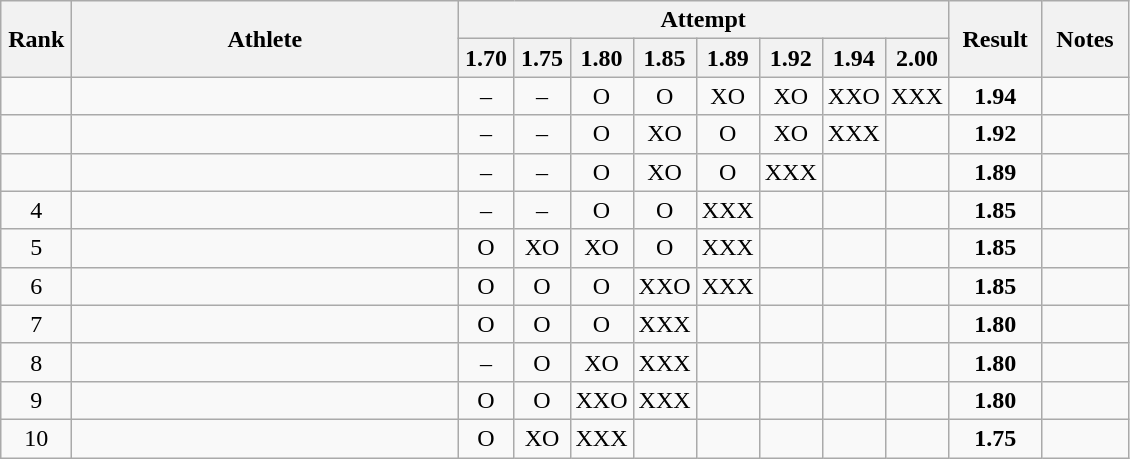<table class="wikitable" style="text-align:center">
<tr>
<th rowspan=2 width=40>Rank</th>
<th rowspan=2 width=250>Athlete</th>
<th colspan=8>Attempt</th>
<th rowspan=2 width=55>Result</th>
<th rowspan=2 width=50>Notes</th>
</tr>
<tr>
<th width=30>1.70</th>
<th width=30>1.75</th>
<th width=30>1.80</th>
<th width=30>1.85</th>
<th width=30>1.89</th>
<th width=30>1.92</th>
<th width=30>1.94</th>
<th width=30>2.00</th>
</tr>
<tr>
<td></td>
<td align=left></td>
<td>–</td>
<td>–</td>
<td>O</td>
<td>O</td>
<td>XO</td>
<td>XO</td>
<td>XXO</td>
<td>XXX</td>
<td><strong>1.94</strong></td>
<td></td>
</tr>
<tr>
<td></td>
<td align=left></td>
<td>–</td>
<td>–</td>
<td>O</td>
<td>XO</td>
<td>O</td>
<td>XO</td>
<td>XXX</td>
<td></td>
<td><strong>1.92</strong></td>
<td></td>
</tr>
<tr>
<td></td>
<td align=left></td>
<td>–</td>
<td>–</td>
<td>O</td>
<td>XO</td>
<td>O</td>
<td>XXX</td>
<td></td>
<td></td>
<td><strong>1.89</strong></td>
<td></td>
</tr>
<tr>
<td>4</td>
<td align=left></td>
<td>–</td>
<td>–</td>
<td>O</td>
<td>O</td>
<td>XXX</td>
<td></td>
<td></td>
<td></td>
<td><strong>1.85</strong></td>
<td></td>
</tr>
<tr>
<td>5</td>
<td align=left></td>
<td>O</td>
<td>XO</td>
<td>XO</td>
<td>O</td>
<td>XXX</td>
<td></td>
<td></td>
<td></td>
<td><strong>1.85</strong></td>
<td></td>
</tr>
<tr>
<td>6</td>
<td align=left></td>
<td>O</td>
<td>O</td>
<td>O</td>
<td>XXO</td>
<td>XXX</td>
<td></td>
<td></td>
<td></td>
<td><strong>1.85</strong></td>
<td></td>
</tr>
<tr>
<td>7</td>
<td align=left></td>
<td>O</td>
<td>O</td>
<td>O</td>
<td>XXX</td>
<td></td>
<td></td>
<td></td>
<td></td>
<td><strong>1.80</strong></td>
<td></td>
</tr>
<tr>
<td>8</td>
<td align=left></td>
<td>–</td>
<td>O</td>
<td>XO</td>
<td>XXX</td>
<td></td>
<td></td>
<td></td>
<td></td>
<td><strong>1.80</strong></td>
<td></td>
</tr>
<tr>
<td>9</td>
<td align=left></td>
<td>O</td>
<td>O</td>
<td>XXO</td>
<td>XXX</td>
<td></td>
<td></td>
<td></td>
<td></td>
<td><strong>1.80</strong></td>
<td></td>
</tr>
<tr>
<td>10</td>
<td align=left></td>
<td>O</td>
<td>XO</td>
<td>XXX</td>
<td></td>
<td></td>
<td></td>
<td></td>
<td></td>
<td><strong>1.75</strong></td>
<td></td>
</tr>
</table>
